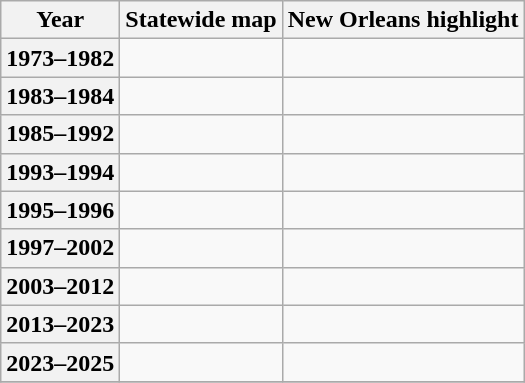<table class=wikitable>
<tr>
<th>Year</th>
<th>Statewide map</th>
<th>New Orleans highlight</th>
</tr>
<tr>
<th>1973–1982</th>
<td></td>
<td></td>
</tr>
<tr>
<th>1983–1984</th>
<td></td>
<td></td>
</tr>
<tr>
<th>1985–1992</th>
<td></td>
<td></td>
</tr>
<tr>
<th>1993–1994</th>
<td></td>
<td></td>
</tr>
<tr>
<th>1995–1996</th>
<td></td>
<td></td>
</tr>
<tr>
<th>1997–2002</th>
<td></td>
<td></td>
</tr>
<tr>
<th>2003–2012</th>
<td></td>
<td></td>
</tr>
<tr>
<th>2013–2023</th>
<td></td>
<td></td>
</tr>
<tr>
<th>2023–2025</th>
<td></td>
<td></td>
</tr>
<tr>
</tr>
</table>
